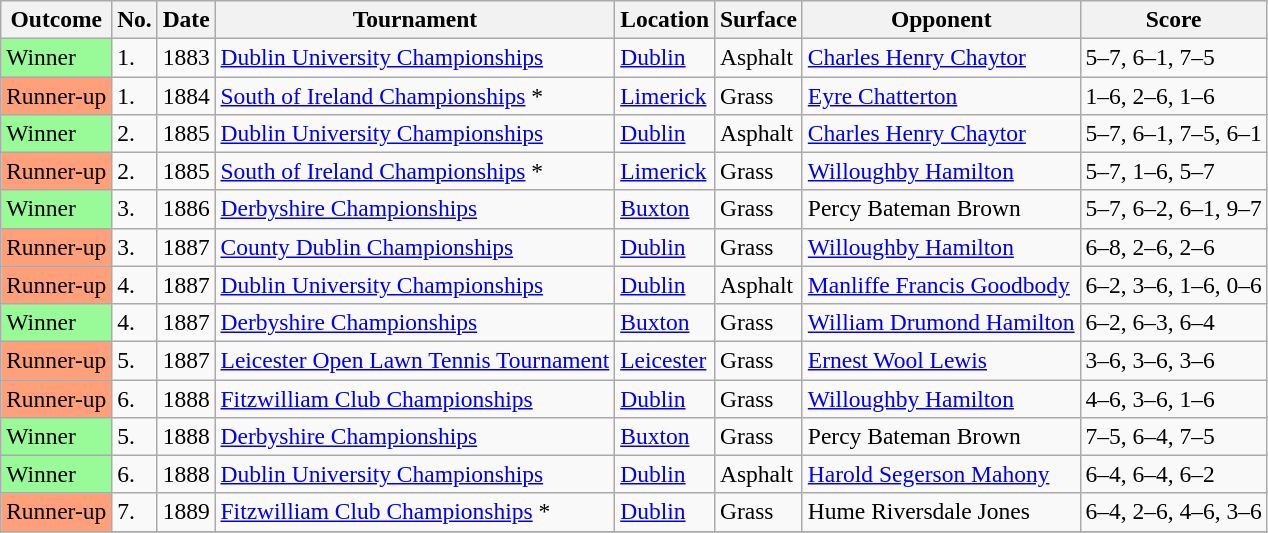<table class="wikitable" style="font-size:98%">
<tr>
<th>Outcome</th>
<th>No.</th>
<th>Date</th>
<th>Tournament</th>
<th>Location</th>
<th>Surface</th>
<th>Opponent</th>
<th>Score</th>
</tr>
<tr>
<td style="background:#98fb98;">Winner</td>
<td>1.</td>
<td>1883</td>
<td><a href='#'>Dublin University Championships</a></td>
<td><a href='#'>Dublin</a></td>
<td>Asphalt</td>
<td> <a href='#'>Charles Henry Chaytor</a></td>
<td>5–7, 6–1, 7–5</td>
</tr>
<tr>
<td bgcolor="FFA07A">Runner-up</td>
<td>1.</td>
<td>1884</td>
<td><a href='#'>South of Ireland Championships</a> *</td>
<td><a href='#'>Limerick</a></td>
<td>Grass</td>
<td> <a href='#'>Eyre Chatterton</a></td>
<td>1–6, 2–6, 1–6</td>
</tr>
<tr>
<td style="background:#98fb98;">Winner</td>
<td>2.</td>
<td>1885</td>
<td><a href='#'>Dublin University Championships</a></td>
<td><a href='#'>Dublin</a></td>
<td>Asphalt</td>
<td> <a href='#'>Charles Henry Chaytor</a></td>
<td>5–7, 6–1, 7–5, 6–1</td>
</tr>
<tr>
<td bgcolor="FFA07A">Runner-up</td>
<td>2.</td>
<td>1885</td>
<td><a href='#'>South of Ireland Championships</a> *</td>
<td><a href='#'>Limerick</a></td>
<td>Grass</td>
<td> <a href='#'>Willoughby Hamilton</a></td>
<td>5–7, 1–6, 5–7</td>
</tr>
<tr>
<td style="background:#98fb98;">Winner</td>
<td>3.</td>
<td>1886</td>
<td><a href='#'>Derbyshire Championships</a></td>
<td><a href='#'>Buxton</a></td>
<td>Grass</td>
<td>  Percy Bateman Brown</td>
<td>5–7, 6–2, 6–1, 9–7</td>
</tr>
<tr>
<td bgcolor="FFA07A">Runner-up</td>
<td>3.</td>
<td>1887</td>
<td><a href='#'>County Dublin Championships</a></td>
<td><a href='#'>Dublin</a></td>
<td>Grass</td>
<td> <a href='#'>Willoughby Hamilton</a></td>
<td>6–8, 2–6, 2–6</td>
</tr>
<tr>
<td bgcolor="FFA07A">Runner-up</td>
<td>4.</td>
<td>1887</td>
<td><a href='#'>Dublin University Championships</a></td>
<td><a href='#'>Dublin</a></td>
<td>Asphalt</td>
<td> <a href='#'>Manliffe Francis Goodbody</a></td>
<td>6–2, 3–6, 1–6, 0–6</td>
</tr>
<tr>
<td style="background:#98fb98;">Winner</td>
<td>4.</td>
<td>1887</td>
<td><a href='#'>Derbyshire Championships</a></td>
<td><a href='#'>Buxton</a></td>
<td>Grass</td>
<td> <a href='#'>William Drumond Hamilton</a></td>
<td>6–2, 6–3, 6–4</td>
</tr>
<tr>
<td bgcolor="FFA07A">Runner-up</td>
<td>5.</td>
<td>1887</td>
<td><a href='#'>Leicester Open Lawn Tennis Tournament</a></td>
<td><a href='#'>Leicester</a></td>
<td>Grass</td>
<td> <a href='#'>Ernest Wool Lewis</a></td>
<td>3–6, 3–6, 3–6</td>
</tr>
<tr>
<td bgcolor="FFA07A">Runner-up</td>
<td>6.</td>
<td>1888</td>
<td><a href='#'>Fitzwilliam Club Championships</a></td>
<td><a href='#'>Dublin</a></td>
<td>Grass</td>
<td> <a href='#'>Willoughby Hamilton</a></td>
<td>4–6, 3–6, 1–6</td>
</tr>
<tr>
<td style="background:#98fb98;">Winner</td>
<td>5.</td>
<td>1888</td>
<td><a href='#'>Derbyshire Championships</a></td>
<td><a href='#'>Buxton</a></td>
<td>Grass</td>
<td>  Percy Bateman Brown</td>
<td>7–5, 6–4, 7–5</td>
</tr>
<tr>
<td style="background:#98fb98;">Winner</td>
<td>6.</td>
<td>1888</td>
<td><a href='#'>Dublin University Championships</a></td>
<td><a href='#'>Dublin</a></td>
<td>Asphalt</td>
<td> <a href='#'>Harold Segerson Mahony</a></td>
<td>6–4, 6–4, 6–2</td>
</tr>
<tr>
<td bgcolor="FFA07A">Runner-up</td>
<td>7.</td>
<td>1889</td>
<td><a href='#'>Fitzwilliam Club Championships</a> *</td>
<td><a href='#'>Dublin</a></td>
<td>Grass</td>
<td> Hume Riversdale Jones</td>
<td>6–4, 2–6, 4–6, 3–6</td>
</tr>
<tr>
</tr>
</table>
